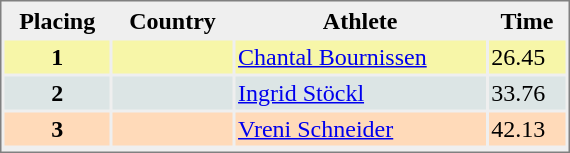<table style="border-style:solid;border-width:1px;border-color:#808080;background-color:#EFEFEF" cellspacing="2" cellpadding="2" width="380px">
<tr bgcolor="#EFEFEF">
<th>Placing</th>
<th>Country</th>
<th>Athlete</th>
<th>Time</th>
</tr>
<tr align="center" valign="top" bgcolor="#F7F6A8">
<th>1</th>
<td></td>
<td align="left"><a href='#'>Chantal Bournissen</a></td>
<td align="left">26.45</td>
</tr>
<tr align="center" valign="top" bgcolor="#DCE5E5">
<th>2</th>
<td></td>
<td align="left"><a href='#'>Ingrid Stöckl</a></td>
<td align="left">33.76</td>
</tr>
<tr align="center" valign="top" bgcolor="#FFDAB9">
<th>3</th>
<td></td>
<td align="left"><a href='#'>Vreni Schneider</a></td>
<td align="left">42.13</td>
</tr>
<tr align="center" valign="top" bgcolor="#FFFFFF">
</tr>
</table>
